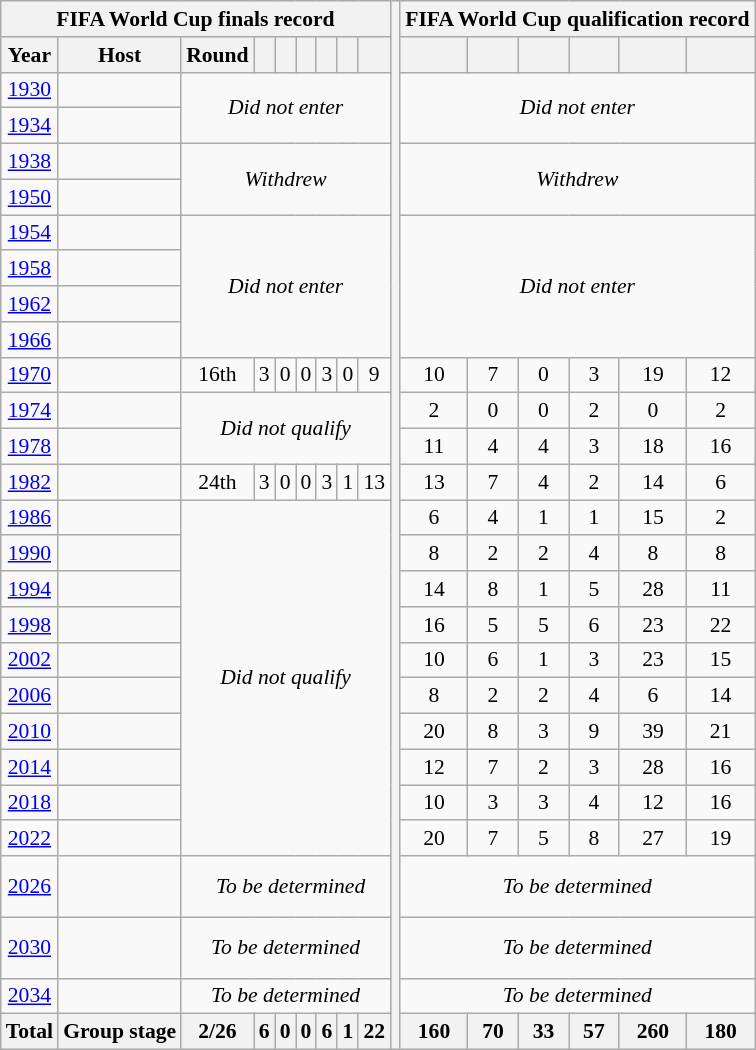<table class="wikitable" style="text-align: center;font-size:90%;">
<tr>
<th colspan="9">FIFA World Cup finals record</th>
<th rowspan="39"></th>
<th colspan="6">FIFA World Cup qualification record</th>
</tr>
<tr>
<th>Year</th>
<th>Host</th>
<th>Round</th>
<th></th>
<th></th>
<th></th>
<th></th>
<th></th>
<th></th>
<th></th>
<th></th>
<th></th>
<th></th>
<th></th>
<th></th>
</tr>
<tr>
<td><a href='#'>1930</a></td>
<td align=left></td>
<td colspan="7" rowspan="2"><em>Did not enter</em></td>
<td colspan="6" rowspan="2"><em>Did not enter</em></td>
</tr>
<tr>
<td><a href='#'>1934</a></td>
<td align=left></td>
</tr>
<tr>
<td><a href='#'>1938</a></td>
<td align=left></td>
<td colspan="7" rowspan="2"><em>Withdrew</em></td>
<td colspan="6" rowspan="2"><em>Withdrew</em></td>
</tr>
<tr>
<td><a href='#'>1950</a></td>
<td align=left></td>
</tr>
<tr>
<td><a href='#'>1954</a></td>
<td align=left></td>
<td colspan="7" rowspan="4"><em>Did not enter</em></td>
<td colspan="6" rowspan="4"><em>Did not enter</em></td>
</tr>
<tr>
<td><a href='#'>1958</a></td>
<td align=left></td>
</tr>
<tr>
<td><a href='#'>1962</a></td>
<td align=left></td>
</tr>
<tr>
<td><a href='#'>1966</a></td>
<td align=left></td>
</tr>
<tr>
<td><a href='#'>1970</a></td>
<td align=left></td>
<td>16th</td>
<td>3</td>
<td>0</td>
<td>0</td>
<td>3</td>
<td>0</td>
<td>9</td>
<td>10</td>
<td>7</td>
<td>0</td>
<td>3</td>
<td>19</td>
<td>12</td>
</tr>
<tr>
<td><a href='#'>1974</a></td>
<td align=left></td>
<td colspan="7" rowspan="2"><em>Did not qualify</em></td>
<td>2</td>
<td>0</td>
<td>0</td>
<td>2</td>
<td>0</td>
<td>2</td>
</tr>
<tr>
<td><a href='#'>1978</a></td>
<td align=left></td>
<td>11</td>
<td>4</td>
<td>4</td>
<td>3</td>
<td>18</td>
<td>16</td>
</tr>
<tr>
<td><a href='#'>1982</a></td>
<td align=left></td>
<td>24th</td>
<td>3</td>
<td>0</td>
<td>0</td>
<td>3</td>
<td>1</td>
<td>13</td>
<td>13</td>
<td>7</td>
<td>4</td>
<td>2</td>
<td>14</td>
<td>6</td>
</tr>
<tr>
<td><a href='#'>1986</a></td>
<td align=left></td>
<td colspan="7" rowspan="10"><em>Did not qualify</em></td>
<td>6</td>
<td>4</td>
<td>1</td>
<td>1</td>
<td>15</td>
<td>2</td>
</tr>
<tr>
<td><a href='#'>1990</a></td>
<td align=left></td>
<td>8</td>
<td>2</td>
<td>2</td>
<td>4</td>
<td>8</td>
<td>8</td>
</tr>
<tr>
<td><a href='#'>1994</a></td>
<td align=left></td>
<td>14</td>
<td>8</td>
<td>1</td>
<td>5</td>
<td>28</td>
<td>11</td>
</tr>
<tr>
<td><a href='#'>1998</a></td>
<td align=left></td>
<td>16</td>
<td>5</td>
<td>5</td>
<td>6</td>
<td>23</td>
<td>22</td>
</tr>
<tr>
<td><a href='#'>2002</a></td>
<td align=left><br></td>
<td>10</td>
<td>6</td>
<td>1</td>
<td>3</td>
<td>23</td>
<td>15</td>
</tr>
<tr>
<td><a href='#'>2006</a></td>
<td align=left></td>
<td>8</td>
<td>2</td>
<td>2</td>
<td>4</td>
<td>6</td>
<td>14</td>
</tr>
<tr>
<td><a href='#'>2010</a></td>
<td align=left></td>
<td>20</td>
<td>8</td>
<td>3</td>
<td>9</td>
<td>39</td>
<td>21</td>
</tr>
<tr>
<td><a href='#'>2014</a></td>
<td align=left></td>
<td>12</td>
<td>7</td>
<td>2</td>
<td>3</td>
<td>28</td>
<td>16</td>
</tr>
<tr>
<td><a href='#'>2018</a></td>
<td align=left></td>
<td>10</td>
<td>3</td>
<td>3</td>
<td>4</td>
<td>12</td>
<td>16</td>
</tr>
<tr>
<td><a href='#'>2022</a></td>
<td align=left></td>
<td>20</td>
<td>7</td>
<td>5</td>
<td>8</td>
<td>27</td>
<td>19</td>
</tr>
<tr>
<td><a href='#'>2026</a></td>
<td align=left><br><br></td>
<td colspan="8"><em>To be determined</em></td>
<td colspan="7"><em>To be determined</em></td>
</tr>
<tr>
<td><a href='#'>2030</a></td>
<td align=left><br><br></td>
<td colspan="7"><em>To be determined</em></td>
<td colspan="8"><em>To be determined</em></td>
</tr>
<tr>
<td><a href='#'>2034</a></td>
<td align=left></td>
<td colspan="7"><em>To be determined</em></td>
<td colspan="8"><em>To be determined</em></td>
</tr>
<tr>
<th rowspan="4">Total</th>
<th>Group stage</th>
<th>2/26</th>
<th>6</th>
<th>0</th>
<th>0</th>
<th>6</th>
<th>1</th>
<th>22</th>
<th>160</th>
<th>70</th>
<th>33</th>
<th>57</th>
<th>260</th>
<th>180</th>
</tr>
</table>
